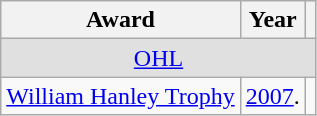<table class="wikitable">
<tr>
<th>Award</th>
<th>Year</th>
<th></th>
</tr>
<tr ALIGN="center" bgcolor="#e0e0e0">
<td colspan="3"><a href='#'>OHL</a></td>
</tr>
<tr>
<td><a href='#'>William Hanley Trophy</a></td>
<td><a href='#'>2007</a>.</td>
<td></td>
</tr>
</table>
